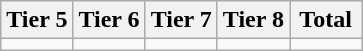<table class="wikitable">
<tr>
<th width="20%">Tier 5</th>
<th width="20%">Tier 6</th>
<th width="20%">Tier 7</th>
<th width="20%">Tier 8</th>
<th width="20%">Total</th>
</tr>
<tr>
<td></td>
<td></td>
<td></td>
<td></td>
<td></td>
</tr>
</table>
